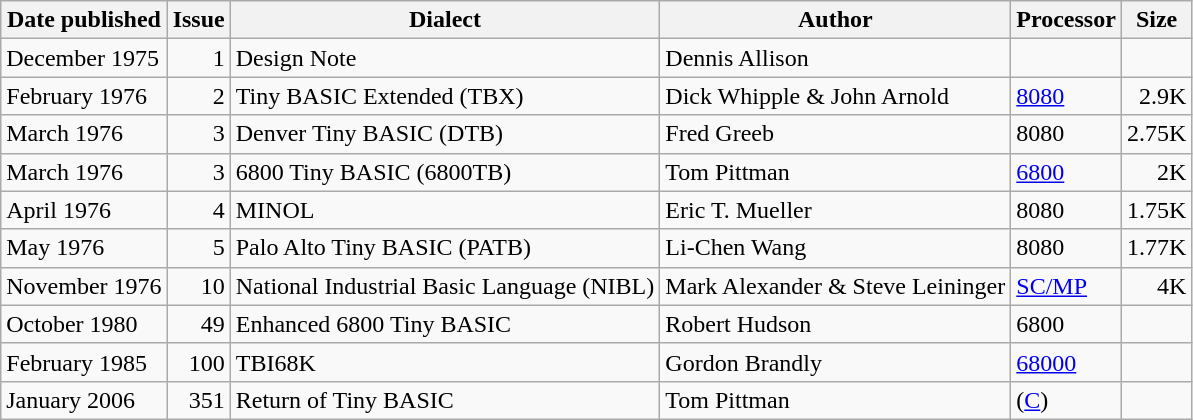<table class="wikitable sortable">
<tr>
<th>Date published</th>
<th>Issue</th>
<th>Dialect</th>
<th>Author</th>
<th>Processor</th>
<th>Size</th>
</tr>
<tr>
<td>December 1975</td>
<td style="text-align:right;">1</td>
<td>Design Note</td>
<td>Dennis Allison</td>
<td></td>
<td></td>
</tr>
<tr>
<td>February 1976</td>
<td style="text-align:right;">2</td>
<td>Tiny BASIC Extended (TBX)</td>
<td>Dick Whipple & John Arnold</td>
<td><a href='#'>8080</a></td>
<td style="text-align:right;">2.9K</td>
</tr>
<tr>
<td>March 1976</td>
<td style="text-align:right;">3</td>
<td>Denver Tiny BASIC (DTB)</td>
<td>Fred Greeb</td>
<td>8080</td>
<td style="text-align:right;">2.75K</td>
</tr>
<tr>
<td>March 1976</td>
<td style="text-align:right;">3</td>
<td>6800 Tiny BASIC (6800TB)</td>
<td>Tom Pittman</td>
<td><a href='#'>6800</a></td>
<td style="text-align:right;">2K</td>
</tr>
<tr>
<td>April 1976</td>
<td style="text-align:right;">4</td>
<td>MINOL</td>
<td>Eric T. Mueller</td>
<td>8080</td>
<td style="text-align:right;">1.75K</td>
</tr>
<tr>
<td>May 1976</td>
<td style="text-align:right;">5</td>
<td>Palo Alto Tiny BASIC (PATB)</td>
<td>Li-Chen Wang</td>
<td>8080</td>
<td style="text-align:right;">1.77K</td>
</tr>
<tr>
<td>November 1976</td>
<td style="text-align:right;">10</td>
<td>National Industrial Basic Language (NIBL)</td>
<td>Mark Alexander & Steve Leininger</td>
<td><a href='#'>SC/MP</a></td>
<td style="text-align:right;">4K</td>
</tr>
<tr>
<td>October 1980</td>
<td style="text-align:right;">49</td>
<td>Enhanced 6800 Tiny BASIC</td>
<td>Robert Hudson</td>
<td>6800</td>
<td></td>
</tr>
<tr>
<td>February 1985</td>
<td style="text-align:right;">100</td>
<td>TBI68K</td>
<td>Gordon Brandly</td>
<td><a href='#'>68000</a></td>
<td></td>
</tr>
<tr>
<td>January 2006</td>
<td style="text-align:right;">351</td>
<td>Return of Tiny BASIC</td>
<td>Tom Pittman</td>
<td> (<a href='#'>C</a>)</td>
<td></td>
</tr>
</table>
